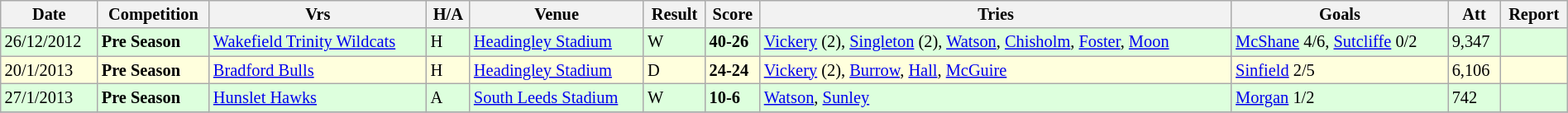<table class="wikitable" style="font-size:85%;" width="100%">
<tr>
<th>Date</th>
<th>Competition</th>
<th>Vrs</th>
<th>H/A</th>
<th>Venue</th>
<th>Result</th>
<th>Score</th>
<th>Tries</th>
<th>Goals</th>
<th>Att</th>
<th>Report</th>
</tr>
<tr style="background:#ddffdd;" width=20 | >
<td>26/12/2012</td>
<td><strong>Pre Season</strong></td>
<td><a href='#'>Wakefield Trinity Wildcats</a></td>
<td>H</td>
<td><a href='#'>Headingley Stadium</a></td>
<td>W</td>
<td><strong>40-26</strong></td>
<td><a href='#'>Vickery</a> (2), <a href='#'>Singleton</a> (2), <a href='#'>Watson</a>, <a href='#'>Chisholm</a>, <a href='#'>Foster</a>, <a href='#'>Moon</a></td>
<td><a href='#'>McShane</a> 4/6, <a href='#'>Sutcliffe</a> 0/2</td>
<td>9,347</td>
<td></td>
</tr>
<tr style="background:#ffffdd"  width=20 | >
<td>20/1/2013</td>
<td><strong>Pre Season</strong></td>
<td><a href='#'>Bradford Bulls</a></td>
<td>H</td>
<td><a href='#'>Headingley Stadium</a></td>
<td>D</td>
<td><strong>24-24</strong></td>
<td><a href='#'>Vickery</a> (2), <a href='#'>Burrow</a>, <a href='#'>Hall</a>, <a href='#'>McGuire</a></td>
<td><a href='#'>Sinfield</a> 2/5</td>
<td>6,106</td>
<td></td>
</tr>
<tr style="background:#ddffdd;" width=20 | >
<td>27/1/2013</td>
<td><strong>Pre Season</strong></td>
<td><a href='#'>Hunslet Hawks</a></td>
<td>A</td>
<td><a href='#'>South Leeds Stadium</a></td>
<td>W</td>
<td><strong>10-6</strong></td>
<td><a href='#'>Watson</a>, <a href='#'>Sunley</a></td>
<td><a href='#'>Morgan</a> 1/2</td>
<td>742</td>
<td></td>
</tr>
<tr>
</tr>
</table>
